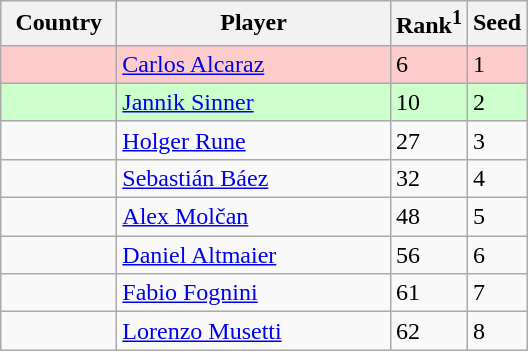<table class="wikitable nowrap">
<tr>
<th width="70">Country</th>
<th width="175">Player</th>
<th>Rank<sup>1</sup></th>
<th>Seed</th>
</tr>
<tr bgcolor=#fcc>
<td></td>
<td><a href='#'>Carlos Alcaraz</a></td>
<td>6</td>
<td>1</td>
</tr>
<tr bgcolor=#cfc>
<td></td>
<td><a href='#'>Jannik Sinner</a></td>
<td>10</td>
<td>2</td>
</tr>
<tr>
<td></td>
<td><a href='#'>Holger Rune</a></td>
<td>27</td>
<td>3</td>
</tr>
<tr>
<td></td>
<td><a href='#'>Sebastián Báez</a></td>
<td>32</td>
<td>4</td>
</tr>
<tr>
<td></td>
<td><a href='#'>Alex Molčan</a></td>
<td>48</td>
<td>5</td>
</tr>
<tr>
<td></td>
<td><a href='#'>Daniel Altmaier</a></td>
<td>56</td>
<td>6</td>
</tr>
<tr>
<td></td>
<td><a href='#'>Fabio Fognini</a></td>
<td>61</td>
<td>7</td>
</tr>
<tr>
<td></td>
<td><a href='#'>Lorenzo Musetti</a></td>
<td>62</td>
<td>8</td>
</tr>
</table>
